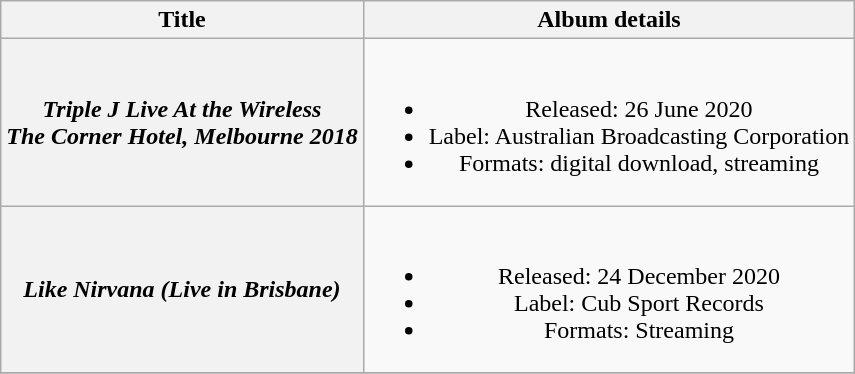<table class="wikitable plainrowheaders" style="text-align:center;">
<tr>
<th scope="col">Title</th>
<th scope="col">Album details</th>
</tr>
<tr>
<th scope="row"><em>Triple J Live At the Wireless <br> The Corner Hotel, Melbourne 2018</em></th>
<td><br><ul><li>Released: 26 June 2020</li><li>Label: Australian Broadcasting Corporation</li><li>Formats: digital download, streaming</li></ul></td>
</tr>
<tr>
<th scope="row"><em>Like Nirvana (Live in Brisbane)</em></th>
<td><br><ul><li>Released: 24 December 2020</li><li>Label: Cub Sport Records</li><li>Formats: Streaming</li></ul></td>
</tr>
<tr>
</tr>
</table>
